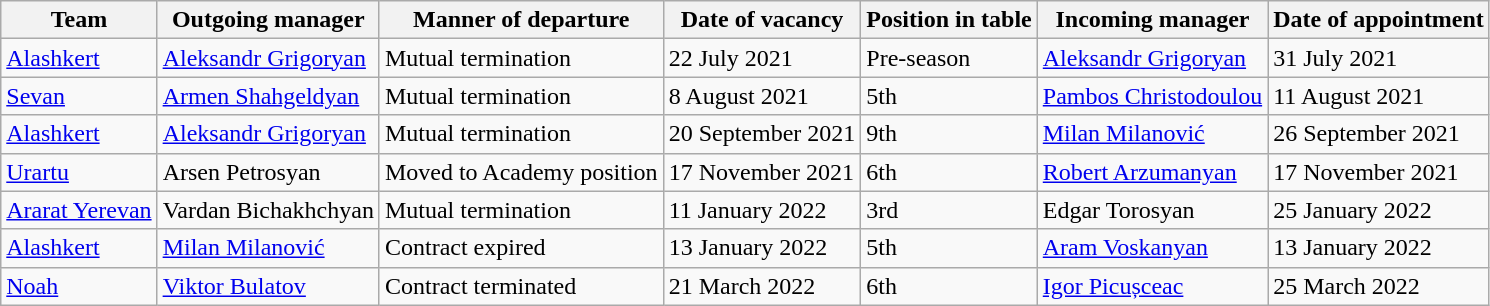<table class="wikitable">
<tr>
<th>Team</th>
<th>Outgoing manager</th>
<th>Manner of departure</th>
<th>Date of vacancy</th>
<th>Position in table</th>
<th>Incoming manager</th>
<th>Date of appointment</th>
</tr>
<tr>
<td><a href='#'>Alashkert</a></td>
<td><a href='#'>Aleksandr Grigoryan</a></td>
<td>Mutual termination</td>
<td>22 July 2021</td>
<td rowspan="1">Pre-season</td>
<td><a href='#'>Aleksandr Grigoryan</a></td>
<td>31 July 2021</td>
</tr>
<tr>
<td><a href='#'>Sevan</a></td>
<td><a href='#'>Armen Shahgeldyan</a></td>
<td>Mutual termination</td>
<td>8 August 2021</td>
<td rowspan="1">5th</td>
<td><a href='#'>Pambos Christodoulou</a></td>
<td>11 August 2021</td>
</tr>
<tr>
<td><a href='#'>Alashkert</a></td>
<td><a href='#'>Aleksandr Grigoryan</a></td>
<td>Mutual termination</td>
<td>20 September 2021</td>
<td rowspan="1">9th</td>
<td><a href='#'>Milan Milanović</a></td>
<td>26 September 2021</td>
</tr>
<tr>
<td><a href='#'>Urartu</a></td>
<td>Arsen Petrosyan</td>
<td>Moved to Academy position</td>
<td>17 November 2021</td>
<td rowspan="1">6th</td>
<td><a href='#'>Robert Arzumanyan</a> </td>
<td>17 November 2021</td>
</tr>
<tr>
<td><a href='#'>Ararat Yerevan</a></td>
<td>Vardan Bichakhchyan</td>
<td>Mutual termination</td>
<td>11 January 2022</td>
<td rowspan="1">3rd</td>
<td>Edgar Torosyan</td>
<td>25 January 2022</td>
</tr>
<tr>
<td><a href='#'>Alashkert</a></td>
<td><a href='#'>Milan Milanović</a></td>
<td>Contract expired</td>
<td>13 January 2022</td>
<td rowspan="1">5th</td>
<td><a href='#'>Aram Voskanyan</a></td>
<td>13 January 2022</td>
</tr>
<tr>
<td><a href='#'>Noah</a></td>
<td><a href='#'>Viktor Bulatov</a></td>
<td>Contract terminated</td>
<td>21 March 2022</td>
<td rowspan="1">6th</td>
<td><a href='#'>Igor Picușceac</a></td>
<td>25 March 2022</td>
</tr>
</table>
